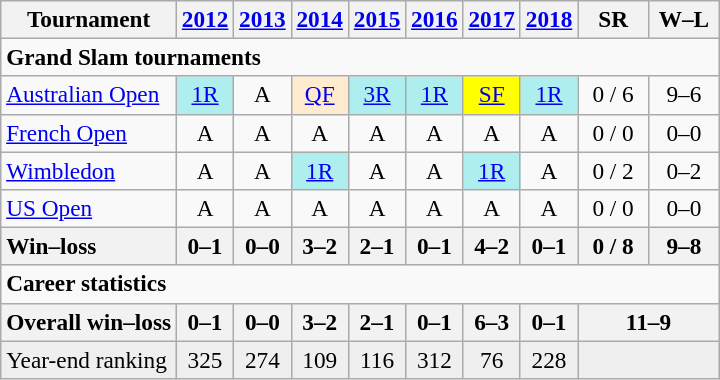<table class=wikitable style=text-align:center;font-size:97%>
<tr>
<th>Tournament</th>
<th><a href='#'>2012</a></th>
<th><a href='#'>2013</a></th>
<th><a href='#'>2014</a></th>
<th><a href='#'>2015</a></th>
<th><a href='#'>2016</a></th>
<th><a href='#'>2017</a></th>
<th><a href='#'>2018</a></th>
<th width=40>SR</th>
<th width=40>W–L</th>
</tr>
<tr>
<td style="text-align:left" colspan="10"><strong>Grand Slam tournaments</strong></td>
</tr>
<tr>
<td style=text-align:left><a href='#'>Australian Open</a></td>
<td bgcolor=afeeee><a href='#'>1R</a></td>
<td>A</td>
<td bgcolor=ffebcd><a href='#'>QF</a></td>
<td bgcolor=afeeee><a href='#'>3R</a></td>
<td bgcolor=afeeee><a href='#'>1R</a></td>
<td bgcolor=yellow><a href='#'>SF</a></td>
<td bgcolor=afeeee><a href='#'>1R</a></td>
<td>0 / 6</td>
<td>9–6</td>
</tr>
<tr>
<td style=text-align:left><a href='#'>French Open</a></td>
<td>A</td>
<td>A</td>
<td>A</td>
<td>A</td>
<td>A</td>
<td>A</td>
<td>A</td>
<td>0 / 0</td>
<td>0–0</td>
</tr>
<tr>
<td align=left><a href='#'>Wimbledon</a></td>
<td>A</td>
<td>A</td>
<td bgcolor=afeeee><a href='#'>1R</a></td>
<td>A</td>
<td>A</td>
<td bgcolor=afeeee><a href='#'>1R</a></td>
<td>A</td>
<td>0 / 2</td>
<td>0–2</td>
</tr>
<tr>
<td style=text-align:left><a href='#'>US Open</a></td>
<td>A</td>
<td>A</td>
<td>A</td>
<td>A</td>
<td>A</td>
<td>A</td>
<td>A</td>
<td>0 / 0</td>
<td>0–0</td>
</tr>
<tr>
<th style=text-align:left>Win–loss</th>
<th>0–1</th>
<th>0–0</th>
<th>3–2</th>
<th>2–1</th>
<th>0–1</th>
<th>4–2</th>
<th>0–1</th>
<th>0 / 8</th>
<th>9–8</th>
</tr>
<tr>
<td colspan="10" align="left"><strong>Career statistics</strong></td>
</tr>
<tr>
<th style=text-align:left>Overall win–loss</th>
<th>0–1</th>
<th>0–0</th>
<th>3–2</th>
<th>2–1</th>
<th>0–1</th>
<th>6–3</th>
<th>0–1</th>
<th colspan=2>11–9</th>
</tr>
<tr bgcolor=efefef>
<td style=text-align:left>Year-end ranking</td>
<td>325</td>
<td>274</td>
<td>109</td>
<td>116</td>
<td>312</td>
<td>76</td>
<td>228</td>
<td colspan=2></td>
</tr>
</table>
